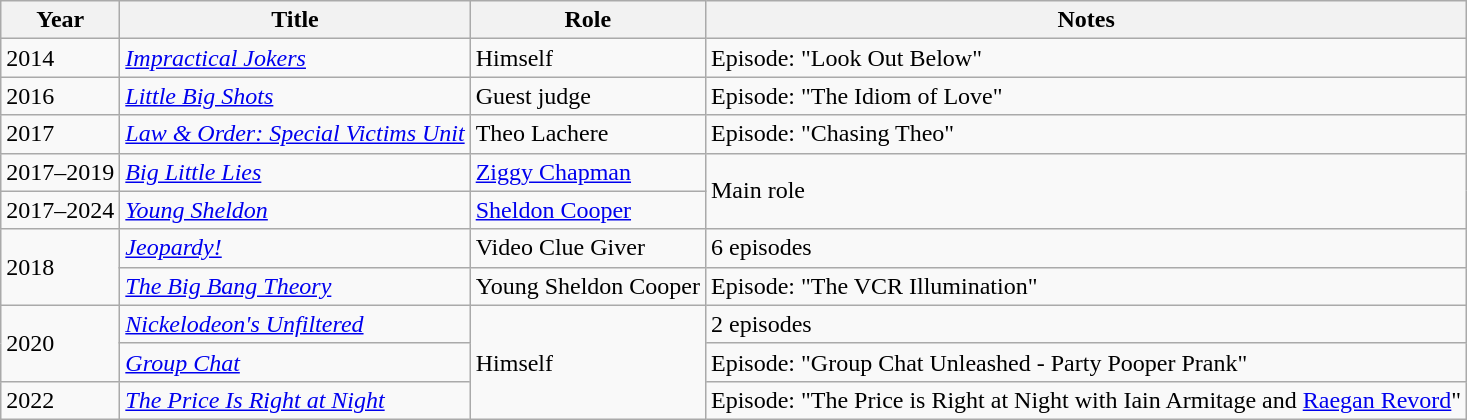<table class="wikitable sortable">
<tr>
<th>Year</th>
<th>Title</th>
<th>Role</th>
<th class="unsortable">Notes</th>
</tr>
<tr>
<td>2014</td>
<td><em><a href='#'>Impractical Jokers</a></em></td>
<td>Himself</td>
<td>Episode: "Look Out Below"</td>
</tr>
<tr>
<td>2016</td>
<td><em><a href='#'>Little Big Shots</a></em></td>
<td>Guest judge</td>
<td>Episode: "The Idiom of Love"</td>
</tr>
<tr>
<td>2017</td>
<td><em><a href='#'>Law & Order: Special Victims Unit</a></em></td>
<td>Theo Lachere</td>
<td>Episode: "Chasing Theo"</td>
</tr>
<tr>
<td>2017–2019</td>
<td><em><a href='#'>Big Little Lies</a></em></td>
<td><a href='#'>Ziggy Chapman</a></td>
<td rowspan="2">Main role</td>
</tr>
<tr>
<td>2017–2024</td>
<td><em><a href='#'>Young Sheldon</a></em></td>
<td><a href='#'>Sheldon Cooper</a></td>
</tr>
<tr>
<td rowspan="2">2018</td>
<td><em><a href='#'>Jeopardy!</a></em></td>
<td Himself>Video Clue Giver</td>
<td>6 episodes</td>
</tr>
<tr>
<td><em><a href='#'>The Big Bang Theory</a></em></td>
<td>Young Sheldon Cooper</td>
<td>Episode: "The VCR Illumination"</td>
</tr>
<tr>
<td rowspan="2">2020</td>
<td><em><a href='#'>Nickelodeon's Unfiltered</a></em></td>
<td rowspan="3">Himself</td>
<td>2 episodes</td>
</tr>
<tr>
<td><em><a href='#'>Group Chat</a></em></td>
<td>Episode: "Group Chat Unleashed - Party Pooper Prank"</td>
</tr>
<tr>
<td>2022</td>
<td><em><a href='#'>The Price Is Right at Night</a></em></td>
<td>Episode: "The Price is Right at Night with Iain Armitage and <a href='#'>Raegan Revord</a>"</td>
</tr>
</table>
